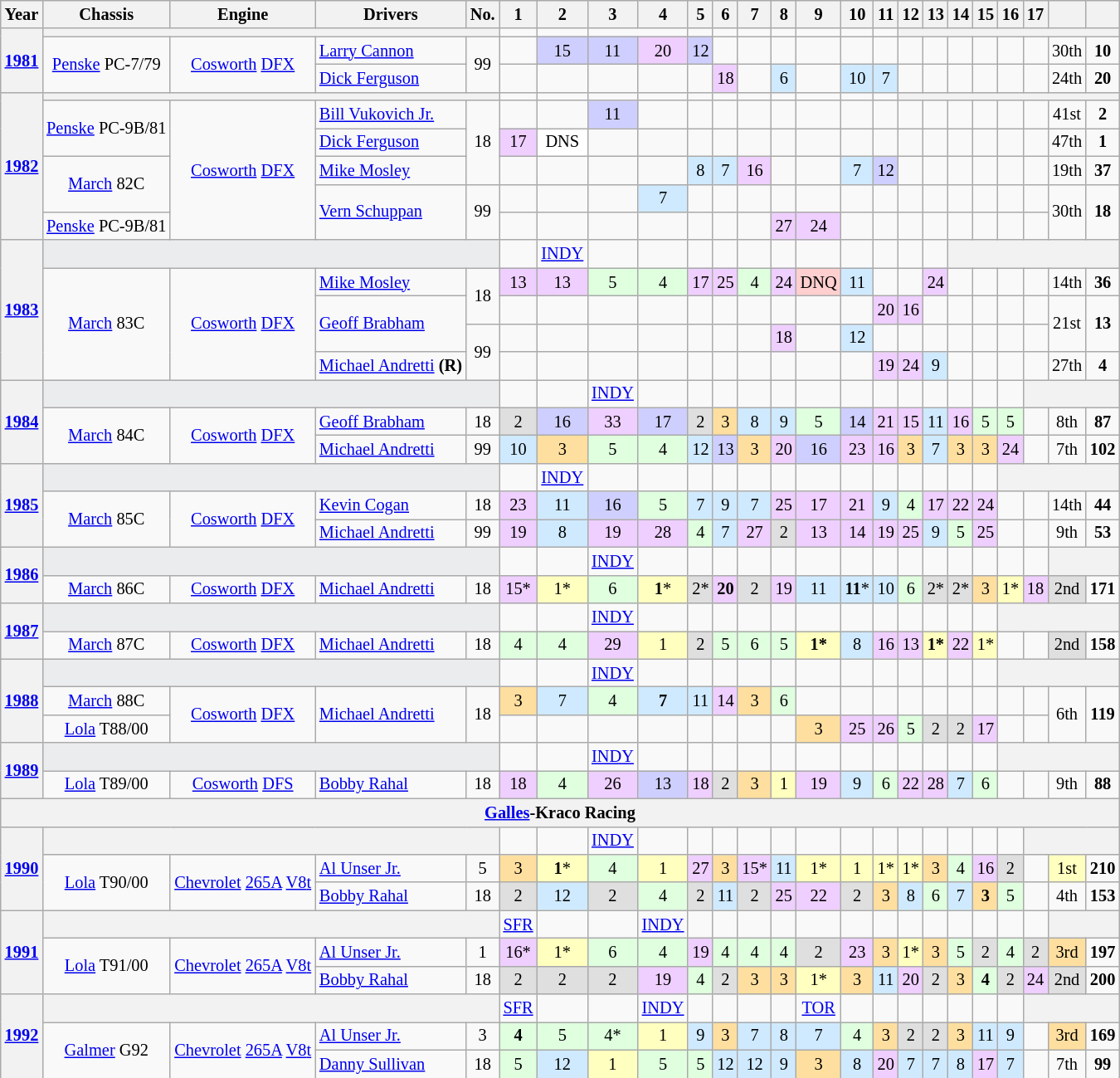<table class="wikitable" style="text-align:center; font-size:85%">
<tr>
<th>Year</th>
<th style="white-space: nowrap;">Chassis</th>
<th style="white-space: nowrap;">Engine</th>
<th style="white-space: nowrap;">Drivers</th>
<th>No.</th>
<th>1</th>
<th>2</th>
<th>3</th>
<th>4</th>
<th>5</th>
<th>6</th>
<th>7</th>
<th>8</th>
<th>9</th>
<th>10</th>
<th>11</th>
<th>12</th>
<th>13</th>
<th>14</th>
<th>15</th>
<th>16</th>
<th>17</th>
<th></th>
<th></th>
</tr>
<tr>
<th rowspan=3><a href='#'>1981</a></th>
<th colspan=4></th>
<td></td>
<td></td>
<td colspan=2></td>
<td></td>
<td></td>
<td></td>
<td></td>
<td></td>
<td></td>
<td></td>
<th colspan=12></th>
</tr>
<tr>
<td rowspan=2><a href='#'>Penske</a> PC-7/79</td>
<td rowspan=2><a href='#'>Cosworth</a> <a href='#'>DFX</a></td>
<td align=left> <a href='#'>Larry Cannon</a></td>
<td rowspan=2>99</td>
<td></td>
<td style="background:#CFCFFF;">15</td>
<td style="background:#CFCFFF;">11</td>
<td style="background:#efcfff;">20</td>
<td style="background:#CFCFFF;">12</td>
<td></td>
<td></td>
<td></td>
<td></td>
<td></td>
<td></td>
<td></td>
<td></td>
<td></td>
<td></td>
<td></td>
<td></td>
<td>30th</td>
<td><strong>10</strong></td>
</tr>
<tr>
<td align=left> <a href='#'>Dick Ferguson</a></td>
<td></td>
<td></td>
<td></td>
<td></td>
<td></td>
<td style="background:#efcfff;">18</td>
<td></td>
<td style="background:#CFEAFF;">6</td>
<td></td>
<td style="background:#CFEAFF;">10</td>
<td style="background:#CFEAFF;">7</td>
<td></td>
<td></td>
<td></td>
<td></td>
<td></td>
<td></td>
<td>24th</td>
<td><strong>20</strong></td>
</tr>
<tr>
<th rowspan=6><a href='#'>1982</a></th>
<th colspan=4></th>
<td></td>
<td></td>
<td></td>
<td></td>
<td></td>
<td></td>
<td></td>
<td></td>
<td></td>
<td></td>
<td></td>
<th colspan=12></th>
</tr>
<tr>
<td rowspan=2><a href='#'>Penske</a> PC-9B/81</td>
<td rowspan=5><a href='#'>Cosworth</a> <a href='#'>DFX</a></td>
<td align=left> <a href='#'>Bill Vukovich Jr.</a></td>
<td rowspan=3>18</td>
<td></td>
<td></td>
<td style="background:#CFCFFF;" align=center>11</td>
<td></td>
<td></td>
<td></td>
<td></td>
<td></td>
<td></td>
<td></td>
<td></td>
<td></td>
<td></td>
<td></td>
<td></td>
<td></td>
<td></td>
<td>41st</td>
<td><strong>2</strong></td>
</tr>
<tr>
<td align=left> <a href='#'>Dick Ferguson</a></td>
<td style="background:#EFCFFF;" align=center>17</td>
<td style="background:#FFFFFF;" align=center>DNS</td>
<td></td>
<td></td>
<td></td>
<td></td>
<td></td>
<td></td>
<td></td>
<td></td>
<td></td>
<td></td>
<td></td>
<td></td>
<td></td>
<td></td>
<td></td>
<td>47th</td>
<td><strong>1</strong></td>
</tr>
<tr>
<td rowspan=2><a href='#'>March</a> 82C</td>
<td align=left> <a href='#'>Mike Mosley</a></td>
<td></td>
<td></td>
<td></td>
<td></td>
<td style="background:#CFEAFF;" align=center>8</td>
<td style="background:#CFEAFF;" align=center>7</td>
<td style="background:#EFCFFF;" align=center>16</td>
<td></td>
<td></td>
<td style="background:#CFEAFF;" align=center>7</td>
<td style="background:#CFCFFF;" align=center>12</td>
<td></td>
<td></td>
<td></td>
<td></td>
<td></td>
<td></td>
<td>19th</td>
<td><strong>37</strong></td>
</tr>
<tr>
<td align=left rowspan=2> <a href='#'>Vern Schuppan</a></td>
<td rowspan=2>99</td>
<td></td>
<td></td>
<td></td>
<td style="background:#CFEAFF;" align=center>7</td>
<td></td>
<td></td>
<td></td>
<td></td>
<td></td>
<td></td>
<td></td>
<td></td>
<td></td>
<td></td>
<td></td>
<td></td>
<td></td>
<td rowspan=2>30th</td>
<td rowspan=2><strong>18</strong></td>
</tr>
<tr>
<td><a href='#'>Penske</a> PC-9B/81</td>
<td></td>
<td></td>
<td></td>
<td></td>
<td></td>
<td></td>
<td></td>
<td style="background:#EFCFFF;" align=center>27</td>
<td style="background:#EFCFFF;" align=center>24</td>
<td></td>
<td></td>
<td></td>
<td></td>
<td></td>
<td></td>
<td></td>
<td></td>
</tr>
<tr>
<th rowspan=5><a href='#'>1983</a></th>
<td colspan=4 style="background:#EBECEE;"></td>
<td></td>
<td><a href='#'>INDY</a></td>
<td></td>
<td></td>
<td></td>
<td></td>
<td></td>
<td></td>
<td></td>
<td></td>
<td></td>
<td></td>
<td></td>
<th colspan=10></th>
</tr>
<tr>
<td rowspan=4><a href='#'>March</a> 83C</td>
<td rowspan=4><a href='#'>Cosworth</a> <a href='#'>DFX</a></td>
<td align=left> <a href='#'>Mike Mosley</a></td>
<td rowspan=2>18</td>
<td style="background:#EFCFFF;" align=center>13</td>
<td style="background:#EFCFFF;" align=center>13</td>
<td style="background:#DFFFDF;" align=center>5</td>
<td style="background:#DFFFDF;" align=center>4</td>
<td style="background:#EFCFFF;" align=center>17</td>
<td style="background:#EFCFFF;" align=center>25</td>
<td style="background:#DFFFDF;" align=center>4</td>
<td style="background:#EFCFFF;" align=center>24</td>
<td style="background:#FFCFCF;" align=center>DNQ</td>
<td style="background:#CFEAFF;" align=center>11</td>
<td></td>
<td></td>
<td style="background:#EFCFFF;" align=center>24</td>
<td></td>
<td></td>
<td></td>
<td></td>
<td>14th</td>
<td><strong>36</strong></td>
</tr>
<tr>
<td align=left rowspan=2> <a href='#'>Geoff Brabham</a></td>
<td></td>
<td></td>
<td></td>
<td></td>
<td></td>
<td></td>
<td></td>
<td></td>
<td></td>
<td></td>
<td style="background:#EFCFFF;" align=center>20</td>
<td style="background:#EFCFFF;" align=center>16</td>
<td></td>
<td></td>
<td></td>
<td></td>
<td></td>
<td rowspan=2>21st</td>
<td rowspan=2><strong>13</strong></td>
</tr>
<tr>
<td rowspan=2>99</td>
<td></td>
<td></td>
<td></td>
<td></td>
<td></td>
<td></td>
<td></td>
<td style="background:#EFCFFF;" align=center>18</td>
<td></td>
<td style="background:#CFEAFF;" align=center>12</td>
<td></td>
<td></td>
<td></td>
<td></td>
<td></td>
<td></td>
<td></td>
</tr>
<tr>
<td align=left> <a href='#'>Michael Andretti</a> <strong>(R)</strong></td>
<td></td>
<td></td>
<td></td>
<td></td>
<td></td>
<td></td>
<td></td>
<td></td>
<td></td>
<td></td>
<td style="background:#EFCFFF;" align=center>19</td>
<td style="background:#EFCFFF;" align=center>24</td>
<td style="background:#CFEAFF;" align=center>9</td>
<td></td>
<td></td>
<td></td>
<td></td>
<td>27th</td>
<td><strong>4</strong></td>
</tr>
<tr>
<th rowspan=3><a href='#'>1984</a></th>
<td colspan=4 style="background:#EBECEE;"></td>
<td></td>
<td></td>
<td><a href='#'>INDY</a></td>
<td></td>
<td></td>
<td></td>
<td></td>
<td></td>
<td></td>
<td></td>
<td></td>
<td></td>
<td></td>
<td></td>
<td></td>
<td></td>
<th colspan=7></th>
</tr>
<tr>
<td rowspan=2><a href='#'>March</a> 84C</td>
<td rowspan=2><a href='#'>Cosworth</a> <a href='#'>DFX</a></td>
<td align=left> <a href='#'>Geoff Brabham</a></td>
<td>18</td>
<td style="background:#dfdfdf;">2</td>
<td style="background:#cfcfff;">16</td>
<td style="background:#efcfff;">33</td>
<td style="background:#cfcfff;">17</td>
<td style="background:#dfdfdf;">2</td>
<td style="background:#ffdf9f;">3</td>
<td style="background:#CFEAFF;">8</td>
<td style="background:#CFEAFF;">9</td>
<td style="background:#dfffdf;">5</td>
<td style="background:#cfcfff;">14</td>
<td style="background:#efcfff;">21</td>
<td style="background:#efcfff;">15</td>
<td style="background:#CFEAFF;">11</td>
<td style="background:#efcfff;">16</td>
<td style="background:#dfffdf;">5</td>
<td style="background:#dfffdf;">5</td>
<td></td>
<td>8th</td>
<td><strong>87</strong></td>
</tr>
<tr>
<td align=left> <a href='#'>Michael Andretti</a></td>
<td>99</td>
<td style="background:#CFEAFF;">10</td>
<td style="background:#ffdf9f;">3</td>
<td style="background:#dfffdf;">5</td>
<td style="background:#dfffdf;">4</td>
<td style="background:#CFEAFF;">12</td>
<td style="background:#cfcfff;">13</td>
<td style="background:#ffdf9f;">3</td>
<td style="background:#efcfff;">20</td>
<td style="background:#cfcfff;">16</td>
<td style="background:#efcfff;">23</td>
<td style="background:#efcfff;">16</td>
<td style="background:#ffdf9f;">3</td>
<td style="background:#CFEAFF;">7</td>
<td style="background:#ffdf9f;">3</td>
<td style="background:#ffdf9f;">3</td>
<td style="background:#efcfff;">24</td>
<td></td>
<td>7th</td>
<td><strong>102</strong></td>
</tr>
<tr>
<th rowspan=3><a href='#'>1985</a></th>
<td colspan=4 style="background:#EBECEE;"></td>
<td></td>
<td><a href='#'>INDY</a></td>
<td></td>
<td></td>
<td></td>
<td></td>
<td></td>
<td></td>
<td></td>
<td></td>
<td></td>
<td></td>
<td></td>
<td></td>
<td></td>
<th colspan=8></th>
</tr>
<tr>
<td rowspan=2><a href='#'>March</a> 85C</td>
<td rowspan=2><a href='#'>Cosworth</a> <a href='#'>DFX</a></td>
<td align=left> <a href='#'>Kevin Cogan</a></td>
<td>18</td>
<td style="background:#efcfff;">23</td>
<td style="background:#CFEAFF;">11</td>
<td style="background:#cfcfff;">16</td>
<td style="background:#dfffdf;">5</td>
<td style="background:#cfeaff;">7</td>
<td style="background:#cfeaff;">9</td>
<td style="background:#cfeaff;">7</td>
<td style="background:#efcfff;">25</td>
<td style="background:#efcfff;">17</td>
<td style="background:#efcfff;">21</td>
<td style="background:#cfeaff;">9</td>
<td style="background:#dfffdf;">4</td>
<td style="background:#efcfff;">17</td>
<td style="background:#efcfff;">22</td>
<td style="background:#efcfff;">24</td>
<td></td>
<td></td>
<td>14th</td>
<td><strong>44</strong></td>
</tr>
<tr>
<td align=left> <a href='#'>Michael Andretti</a></td>
<td>99</td>
<td style="background:#efcfff;">19</td>
<td style="background:#cfeaff;">8</td>
<td style="background:#efcfff;">19</td>
<td style="background:#efcfff;">28</td>
<td style="background:#dfffdf;">4</td>
<td style="background:#cfeaff;">7</td>
<td style="background:#efcfff;">27</td>
<td style="background:#dfdfdf;">2</td>
<td style="background:#efcfff;">13</td>
<td style="background:#efcfff;">14</td>
<td style="background:#efcfff;">19</td>
<td style="background:#efcfff;">25</td>
<td style="background:#cfeaff;">9</td>
<td style="background:#dfffdf;">5</td>
<td style="background:#efcfff;">25</td>
<td></td>
<td></td>
<td>9th</td>
<td><strong>53</strong></td>
</tr>
<tr>
<th rowspan=2><a href='#'>1986</a></th>
<td colspan=4 style="background:#EBECEE;"></td>
<td></td>
<td></td>
<td><a href='#'>INDY</a></td>
<td></td>
<td></td>
<td></td>
<td></td>
<td></td>
<td></td>
<td></td>
<td></td>
<td></td>
<td></td>
<td></td>
<td></td>
<td></td>
<td></td>
<th colspan=6></th>
</tr>
<tr>
<td><a href='#'>March</a> 86C</td>
<td><a href='#'>Cosworth</a> <a href='#'>DFX</a></td>
<td align=left> <a href='#'>Michael Andretti</a></td>
<td>18</td>
<td style="background:#efcfff;">15*</td>
<td style="background:#ffffbf;">1*</td>
<td style="background:#DFFFDF;">6</td>
<td style="background:#ffffbf;"><strong>1</strong>*</td>
<td style="background:#dfdfdf;">2*</td>
<td style="background:#efcfff;"><strong>20</strong></td>
<td style="background:#dfdfdf;">2</td>
<td style="background:#efcfff;">19</td>
<td style="background:#CFEAFF;">11</td>
<td style="background:#CFEAFF;"><strong>11</strong>*</td>
<td style="background:#cfeaff;">10</td>
<td style="background:#DFFFDF;">6</td>
<td style="background:#dfdfdf;">2*</td>
<td style="background:#dfdfdf;">2*</td>
<td style="background:#ffdf9f;">3</td>
<td style="background:#ffffbf;">1*</td>
<td style="background:#efcfff;">18</td>
<td style="background:#DFDFDF;">2nd</td>
<td><strong>171</strong></td>
</tr>
<tr>
<th rowspan=2><a href='#'>1987</a></th>
<td colspan=4 style="background:#EBECEE;"></td>
<td></td>
<td></td>
<td><a href='#'>INDY</a></td>
<td></td>
<td></td>
<td></td>
<td></td>
<td></td>
<td></td>
<td></td>
<td></td>
<td></td>
<td></td>
<td></td>
<td></td>
<th colspan=8></th>
</tr>
<tr>
<td><a href='#'>March</a> 87C</td>
<td><a href='#'>Cosworth</a> <a href='#'>DFX</a></td>
<td align=left> <a href='#'>Michael Andretti</a></td>
<td>18</td>
<td style="background:#dfffdf;">4</td>
<td style="background:#dfffdf;">4</td>
<td style="background:#efcfff;">29</td>
<td style="background:#ffffbf;">1</td>
<td style="background:#dfdfdf;">2</td>
<td style="background:#dfffdf;">5</td>
<td style="background:#DFFFDF;">6</td>
<td style="background:#dfffdf;">5</td>
<td style="background:#ffffbf;"><strong>1*</strong></td>
<td style="background:#cfeaff;">8</td>
<td style="background:#efcfff;">16</td>
<td style="background:#efcfff;">13</td>
<td style="background:#ffffbf;"><strong>1*</strong></td>
<td style="background:#efcfff;">22</td>
<td style="background:#ffffbf;">1*</td>
<td></td>
<td></td>
<td style="background:#DFDFDF;">2nd</td>
<td><strong>158</strong></td>
</tr>
<tr>
<th rowspan=3><a href='#'>1988</a></th>
<td colspan=4 style="background:#EBECEE;"></td>
<td></td>
<td></td>
<td><a href='#'>INDY</a></td>
<td></td>
<td></td>
<td></td>
<td></td>
<td></td>
<td></td>
<td></td>
<td></td>
<td></td>
<td></td>
<td></td>
<td></td>
<th colspan=8></th>
</tr>
<tr>
<td><a href='#'>March</a> 88C</td>
<td rowspan=2><a href='#'>Cosworth</a> <a href='#'>DFX</a></td>
<td align=left rowspan=2> <a href='#'>Michael Andretti</a></td>
<td rowspan=2>18</td>
<td style="background:#FFDF9F;">3</td>
<td style="background:#CFEAFF;">7</td>
<td style="background:#DFFFDF;">4</td>
<td style="background:#CFEAFF;"><strong>7</strong></td>
<td style="background:#CFEAFF;">11</td>
<td style="background:#EFCFFF;">14</td>
<td style="background:#FFDF9F;">3</td>
<td style="background:#DFFFDF;">6</td>
<td></td>
<td></td>
<td></td>
<td></td>
<td></td>
<td></td>
<td></td>
<td></td>
<td></td>
<td rowspan=2>6th</td>
<td rowspan=2><strong>119</strong></td>
</tr>
<tr>
<td><a href='#'>Lola</a> T88/00</td>
<td></td>
<td></td>
<td></td>
<td></td>
<td></td>
<td></td>
<td></td>
<td></td>
<td style="background:#FFDF9F;">3</td>
<td style="background:#EFCFFF;">25</td>
<td style="background:#EFCFFF;">26</td>
<td style="background:#DFFFDF;">5</td>
<td style="background:#DFDFDF;">2</td>
<td style="background:#DFDFDF;">2</td>
<td style="background:#EFCFFF;">17</td>
<td></td>
<td></td>
</tr>
<tr>
<th rowspan=2><a href='#'>1989</a></th>
<td colspan=4 style="background:#EBECEE;"></td>
<td></td>
<td></td>
<td><a href='#'>INDY</a></td>
<td></td>
<td></td>
<td></td>
<td></td>
<td></td>
<td></td>
<td></td>
<td></td>
<td></td>
<td></td>
<td></td>
<td></td>
<th colspan=8></th>
</tr>
<tr>
<td><a href='#'>Lola</a> T89/00</td>
<td><a href='#'>Cosworth</a> <a href='#'>DFS</a></td>
<td align=left> <a href='#'>Bobby Rahal</a></td>
<td>18</td>
<td style="background:#EFCFFF;">18</td>
<td style="background:#DFFFDF;">4</td>
<td style="background:#EFCFFF;">26</td>
<td style="background:#CFCFFF;">13</td>
<td style="background:#EFCFFF;">18</td>
<td style="background:#DFDFDF;">2</td>
<td style="background:#FFDF9F;">3</td>
<td style="background:#FFFFBF;">1</td>
<td style="background:#EFCFFF;">19</td>
<td style="background:#CFEAFF;">9</td>
<td style="background:#DFFFDF;">6</td>
<td style="background:#EFCFFF;">22</td>
<td style="background:#EFCFFF;">28</td>
<td style="background:#CFEAFF;">7</td>
<td style="background:#DFFFDF;">6</td>
<td></td>
<td></td>
<td>9th</td>
<td><strong>88</strong></td>
</tr>
<tr>
<th align=center colspan=28><a href='#'>Galles</a>-Kraco Racing</th>
</tr>
<tr>
<th rowspan=3><a href='#'>1990</a></th>
<th colspan=4></th>
<td></td>
<td></td>
<td><a href='#'>INDY</a></td>
<td></td>
<td></td>
<td></td>
<td></td>
<td></td>
<td></td>
<td></td>
<td></td>
<td></td>
<td></td>
<td></td>
<td></td>
<td></td>
<th colspan=7></th>
</tr>
<tr>
<td rowspan=2><a href='#'>Lola</a> T90/00</td>
<td rowspan=2><a href='#'>Chevrolet</a> <a href='#'>265A</a> <a href='#'>V8</a><a href='#'>t</a></td>
<td align=left> <a href='#'>Al Unser Jr.</a></td>
<td>5</td>
<td style="background:#ffdf9f;">3</td>
<td style="background:#ffffbf;"><strong>1</strong>*</td>
<td style="background:#dfffdf;">4</td>
<td style="background:#ffffbf;">1</td>
<td style="background:#efcfff;">27</td>
<td style="background:#ffdf9f;">3</td>
<td style="background:#efcfff;">15*</td>
<td style="background:#CFEAFF;">11</td>
<td style="background:#ffffbf;">1*</td>
<td style="background:#ffffbf;">1</td>
<td style="background:#ffffbf;">1*</td>
<td style="background:#ffffbf;">1*</td>
<td style="background:#ffdf9f;">3</td>
<td style="background:#dfffdf;">4</td>
<td style="background:#efcfff;">16</td>
<td style="background:#dfdfdf;">2</td>
<td></td>
<td style="background:#FFFFBF;">1st</td>
<td><strong>210</strong></td>
</tr>
<tr>
<td align=left> <a href='#'>Bobby Rahal</a></td>
<td>18</td>
<td style="background:#dfdfdf;">2</td>
<td style="background:#CFEAFF;">12</td>
<td style="background:#dfdfdf;">2</td>
<td style="background:#dfffdf;">4</td>
<td style="background:#dfdfdf;">2</td>
<td style="background:#CFEAFF;">11</td>
<td style="background:#dfdfdf;">2</td>
<td style="background:#efcfff;">25</td>
<td style="background:#efcfff;">22</td>
<td style="background:#dfdfdf;">2</td>
<td style="background:#ffdf9f;">3</td>
<td style="background:#CFEAFF;">8</td>
<td style="background:#DFFFDF;">6</td>
<td style="background:#CFEAFF;">7</td>
<td style="background:#ffdf9f;"><strong>3</strong></td>
<td style="background:#dfffdf;">5</td>
<td></td>
<td>4th</td>
<td><strong>153</strong></td>
</tr>
<tr>
<th rowspan=3><a href='#'>1991</a></th>
<th colspan=4></th>
<td><a href='#'>SFR</a></td>
<td></td>
<td></td>
<td><a href='#'>INDY</a></td>
<td></td>
<td></td>
<td></td>
<td></td>
<td></td>
<td></td>
<td></td>
<td></td>
<td></td>
<td></td>
<td></td>
<td></td>
<td></td>
<th colspan=6></th>
</tr>
<tr>
<td rowspan=2><a href='#'>Lola</a> T91/00</td>
<td rowspan=2><a href='#'>Chevrolet</a> <a href='#'>265A</a> <a href='#'>V8</a><a href='#'>t</a></td>
<td align=left> <a href='#'>Al Unser Jr.</a></td>
<td>1</td>
<td style="background:#EFCFFF;">16*</td>
<td style="background:#FFFFBF;">1*</td>
<td style="background:#DFFFDF;">6</td>
<td style="background:#DFFFDF;">4</td>
<td style="background:#EFCFFF;">19</td>
<td style="background:#DFFFDF;">4</td>
<td style="background:#DFFFDF;">4</td>
<td style="background:#DFFFDF;">4</td>
<td style="background:#DFDFDF;">2</td>
<td style="background:#EFCFFF;">23</td>
<td style="background:#FFDF9F;">3</td>
<td style="background:#FFFFBF;">1*</td>
<td style="background:#FFDF9F;">3</td>
<td style="background:#DFFFDF;">5</td>
<td style="background:#DFDFDF;">2</td>
<td style="background:#DFFFDF;">4</td>
<td style="background:#DFDFDF;">2</td>
<td style="background:#FFDF9F;">3rd</td>
<td><strong>197</strong></td>
</tr>
<tr>
<td align=left> <a href='#'>Bobby Rahal</a></td>
<td>18</td>
<td style="background:#DFDFDF;">2</td>
<td style="background:#DFDFDF;">2</td>
<td style="background:#DFDFDF;">2</td>
<td style="background:#EFCFFF;">19</td>
<td style="background:#DFFFDF;">4</td>
<td style="background:#DFDFDF;">2</td>
<td style="background:#FFDF9F;">3</td>
<td style="background:#FFDF9F;">3</td>
<td style="background:#FFFFBF;">1*</td>
<td style="background:#FFDF9F;">3</td>
<td style="background:#CFEAFF;">11</td>
<td style="background:#EFCFFF;">20</td>
<td style="background:#DFDFDF;">2</td>
<td style="background:#FFDF9F;">3</td>
<td style="background:#DFFFDF;"><strong>4</strong></td>
<td style="background:#DFDFDF;">2</td>
<td style="background:#EFCFFF;">24</td>
<td style="background:#DFDFDF;">2nd</td>
<td><strong>200</strong></td>
</tr>
<tr>
<th rowspan=3><a href='#'>1992</a></th>
<th colspan=4></th>
<td><a href='#'>SFR</a></td>
<td></td>
<td></td>
<td><a href='#'>INDY</a></td>
<td></td>
<td></td>
<td></td>
<td></td>
<td><a href='#'>TOR</a></td>
<td></td>
<td></td>
<td></td>
<td></td>
<td></td>
<td></td>
<td></td>
<th colspan=7></th>
</tr>
<tr>
<td rowspan=2><a href='#'>Galmer</a> G92</td>
<td rowspan=2><a href='#'>Chevrolet</a> <a href='#'>265A</a> <a href='#'>V8</a><a href='#'>t</a></td>
<td align=left> <a href='#'>Al Unser Jr.</a></td>
<td>3</td>
<td style="background:#dfffdf;"><strong>4</strong></td>
<td style="background:#dfffdf;">5</td>
<td style="background:#dfffdf;">4*</td>
<td style="background:#ffffbf;">1</td>
<td style="background:#CFEAFF;">9</td>
<td style="background:#ffdf9f;">3</td>
<td style="background:#CFEAFF;">7</td>
<td style="background:#CFEAFF;">8</td>
<td style="background:#CFEAFF;">7</td>
<td style="background:#dfffdf;">4</td>
<td style="background:#ffdf9f;">3</td>
<td style="background:#dfdfdf;">2</td>
<td style="background:#dfdfdf;">2</td>
<td style="background:#ffdf9f;">3</td>
<td style="background:#CFEAFF;">11</td>
<td style="background:#CFEAFF;">9</td>
<td></td>
<td style="background:#FFDF9F;">3rd</td>
<td><strong>169</strong></td>
</tr>
<tr>
<td align=left> <a href='#'>Danny Sullivan</a></td>
<td>18</td>
<td style="background:#dfffdf;">5</td>
<td style="background:#CFEAFF;">12</td>
<td style="background:#ffffbf;">1</td>
<td style="background:#dfffdf;">5</td>
<td style="background:#dfffdf;">5</td>
<td style="background:#CFEAFF;">12</td>
<td style="background:#CFEAFF;">12</td>
<td style="background:#CFEAFF;">9</td>
<td style="background:#ffdf9f;">3</td>
<td style="background:#CFEAFF;">8</td>
<td style="background:#efcfff;">20</td>
<td style="background:#CFEAFF;">7</td>
<td style="background:#CFEAFF;">7</td>
<td style="background:#CFEAFF;">8</td>
<td style="background:#efcfff;">17</td>
<td style="background:#CFEAFF;">7</td>
<td></td>
<td>7th</td>
<td><strong>99</strong></td>
</tr>
</table>
